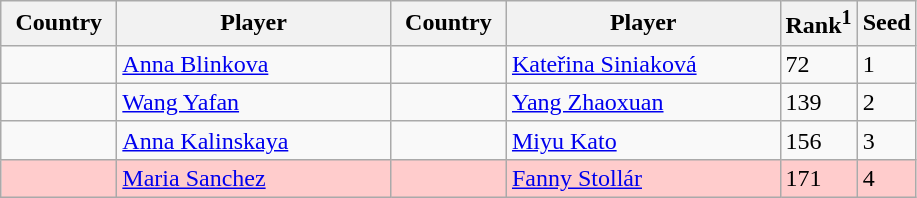<table class="sortable wikitable">
<tr>
<th width="70">Country</th>
<th width="175">Player</th>
<th width="70">Country</th>
<th width="175">Player</th>
<th>Rank<sup>1</sup></th>
<th>Seed</th>
</tr>
<tr>
<td></td>
<td><a href='#'>Anna Blinkova</a></td>
<td></td>
<td><a href='#'>Kateřina Siniaková</a></td>
<td>72</td>
<td>1</td>
</tr>
<tr>
<td></td>
<td><a href='#'>Wang Yafan</a></td>
<td></td>
<td><a href='#'>Yang Zhaoxuan</a></td>
<td>139</td>
<td>2</td>
</tr>
<tr>
<td></td>
<td><a href='#'>Anna Kalinskaya</a></td>
<td></td>
<td><a href='#'>Miyu Kato</a></td>
<td>156</td>
<td>3</td>
</tr>
<tr style="background:#fcc;">
<td></td>
<td><a href='#'>Maria Sanchez</a></td>
<td></td>
<td><a href='#'>Fanny Stollár</a></td>
<td>171</td>
<td>4</td>
</tr>
</table>
